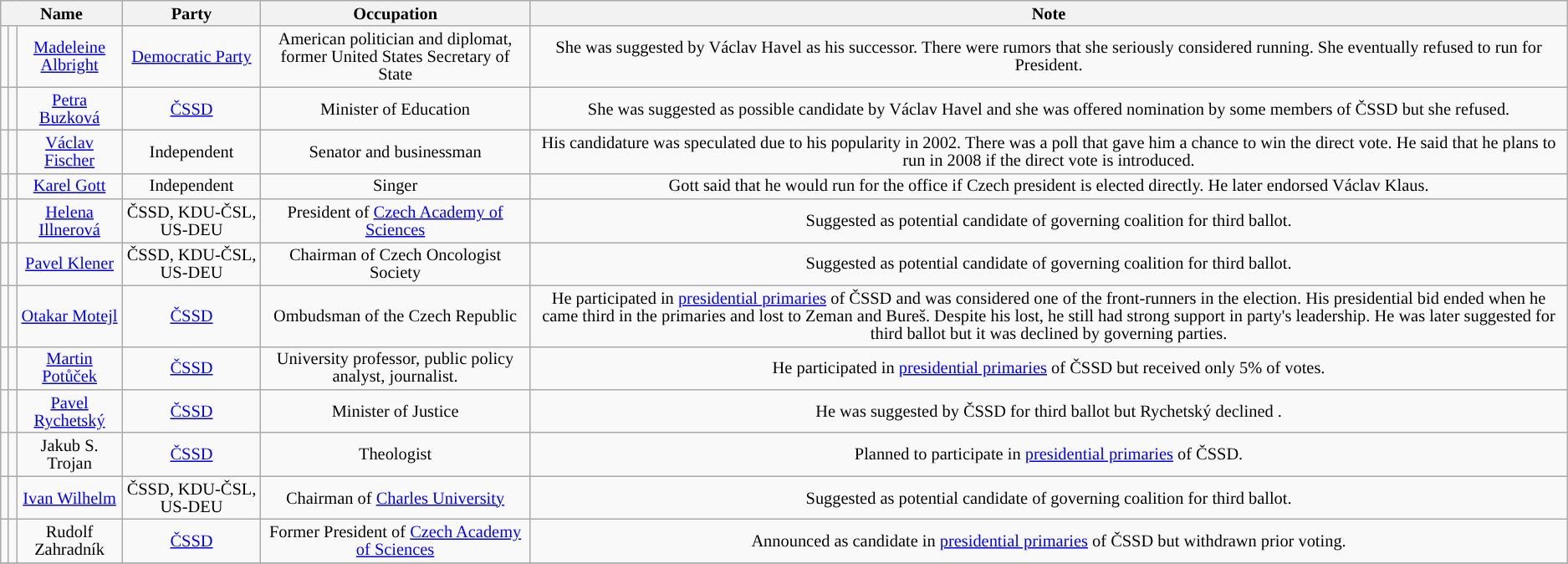<table class="wikitable" style=text-align:center;font-size:85%;line-height:14px;">
<tr>
<th colspan=3>Name</th>
<th>Party</th>
<th>Occupation</th>
<th>Note</th>
</tr>
<tr>
<td style="background-color:"></td>
<td></td>
<td><a href='#'>Madeleine Albright</a></td>
<td><a href='#'>Democratic Party</a></td>
<td>American politician and diplomat, former United States Secretary of State</td>
<td>She was suggested by Václav Havel as his successor. There were rumors that she seriously considered running. She eventually refused to run for President.</td>
</tr>
<tr>
<td style="background-color:"></td>
<td></td>
<td><a href='#'>Petra Buzková</a></td>
<td><a href='#'>ČSSD</a></td>
<td>Minister of Education</td>
<td>She was suggested as possible candidate by Václav Havel and she was offered nomination by some members of ČSSD but she refused.</td>
</tr>
<tr>
<td style="background-color:"></td>
<td></td>
<td><a href='#'>Václav Fischer</a></td>
<td>Independent</td>
<td>Senator and businessman</td>
<td>His candidature was speculated due to his popularity in 2002. There was a poll that gave him a chance to win the direct vote. He said that he plans to run in 2008 if the direct vote is introduced.</td>
</tr>
<tr>
<td style="background-color:"></td>
<td></td>
<td><a href='#'>Karel Gott</a></td>
<td>Independent</td>
<td>Singer</td>
<td>Gott said that he would run for the office if Czech president is elected directly. He later endorsed Václav Klaus.</td>
</tr>
<tr>
<td style="background-color:"></td>
<td></td>
<td><a href='#'>Helena Illnerová</a></td>
<td>ČSSD, KDU-ČSL, US-DEU</td>
<td>President of <a href='#'>Czech Academy of Sciences</a></td>
<td>Suggested as potential candidate of governing coalition for third ballot.</td>
</tr>
<tr>
<td style="background-color:"></td>
<td></td>
<td><a href='#'>Pavel Klener</a></td>
<td>ČSSD, KDU-ČSL, US-DEU</td>
<td>Chairman of Czech Oncologist Society</td>
<td>Suggested as potential candidate of governing coalition for third ballot.</td>
</tr>
<tr>
<td style="background-color:"></td>
<td></td>
<td><a href='#'>Otakar Motejl</a></td>
<td><a href='#'>ČSSD</a></td>
<td>Ombudsman of the Czech Republic</td>
<td>He participated in <a href='#'>presidential primaries</a> of ČSSD and was considered one of the front-runners in the election. His presidential bid ended when he came third in the primaries and lost to Zeman and Bureš. Despite his lost, he still had strong support in party's leadership. He was later suggested for third ballot but it was declined by governing parties.</td>
</tr>
<tr>
<td style="background-color:"></td>
<td></td>
<td><a href='#'>Martin Potůček</a></td>
<td><a href='#'>ČSSD</a></td>
<td>University professor, public policy analyst, journalist.</td>
<td>He participated in <a href='#'>presidential primaries</a> of ČSSD but received only 5% of votes.</td>
</tr>
<tr>
<td style="background-color:"></td>
<td></td>
<td><a href='#'>Pavel Rychetský</a></td>
<td><a href='#'>ČSSD</a></td>
<td>Minister of Justice</td>
<td>He was suggested by ČSSD for third ballot but Rychetský declined .</td>
</tr>
<tr>
<td style="background-color:"></td>
<td></td>
<td>Jakub S. Trojan</td>
<td><a href='#'>ČSSD</a></td>
<td>Theologist</td>
<td>Planned to participate in <a href='#'>presidential primaries</a> of ČSSD.</td>
</tr>
<tr>
<td style="background-color:"></td>
<td></td>
<td><a href='#'>Ivan Wilhelm</a></td>
<td>ČSSD, KDU-ČSL, US-DEU</td>
<td>Chairman of <a href='#'>Charles University</a></td>
<td>Suggested as potential candidate of governing coalition for third ballot.</td>
</tr>
<tr>
<td style="background-color:"></td>
<td></td>
<td>Rudolf Zahradník</td>
<td><a href='#'>ČSSD</a></td>
<td>Former President of <a href='#'>Czech Academy of Sciences</a></td>
<td>Announced as candidate in <a href='#'>presidential primaries</a> of ČSSD but withdrawn prior voting.</td>
</tr>
<tr>
</tr>
</table>
